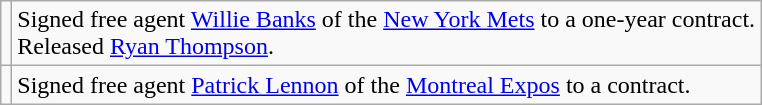<table class="wikitable">
<tr>
<td></td>
<td>Signed free agent <a href='#'>Willie Banks</a> of the <a href='#'>New York Mets</a> to a one-year contract. <br>Released <a href='#'>Ryan Thompson</a>.</td>
</tr>
<tr>
<td></td>
<td>Signed free agent <a href='#'>Patrick Lennon</a> of the <a href='#'>Montreal Expos</a> to a contract.</td>
</tr>
</table>
